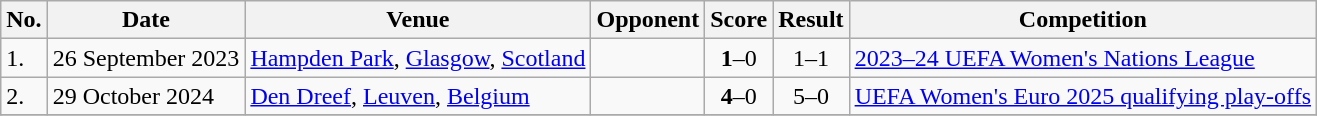<table class="wikitable">
<tr>
<th>No.</th>
<th>Date</th>
<th>Venue</th>
<th>Opponent</th>
<th>Score</th>
<th>Result</th>
<th>Competition</th>
</tr>
<tr>
<td>1.</td>
<td>26 September 2023</td>
<td><a href='#'>Hampden Park</a>, <a href='#'>Glasgow</a>, <a href='#'>Scotland</a></td>
<td></td>
<td align=center><strong>1</strong>–0</td>
<td align=center>1–1</td>
<td><a href='#'>2023–24 UEFA Women's Nations League</a></td>
</tr>
<tr>
<td>2.</td>
<td>29 October 2024</td>
<td><a href='#'>Den Dreef</a>, <a href='#'>Leuven</a>, <a href='#'>Belgium</a></td>
<td></td>
<td align=center><strong>4</strong>–0</td>
<td align=center>5–0</td>
<td><a href='#'>UEFA Women's Euro 2025 qualifying play-offs</a></td>
</tr>
<tr>
</tr>
</table>
